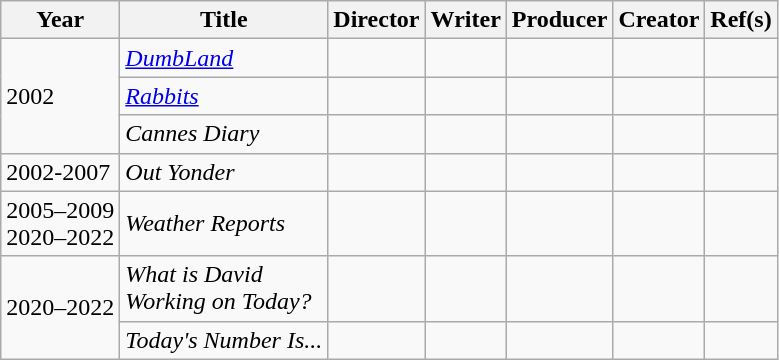<table class="wikitable plainrowheaders">
<tr>
<th scope="col">Year</th>
<th scope="col">Title</th>
<th scope="col">Director</th>
<th scope="col">Writer</th>
<th scope="col">Producer</th>
<th scope="col">Creator</th>
<th scope="col">Ref(s)</th>
</tr>
<tr>
<td rowspan="3">2002</td>
<td><em><a href='#'>DumbLand</a></em></td>
<td></td>
<td></td>
<td></td>
<td></td>
<td style="text-align:center;"></td>
</tr>
<tr>
<td><em><a href='#'>Rabbits</a></em></td>
<td></td>
<td></td>
<td></td>
<td></td>
<td style="text-align:center;"></td>
</tr>
<tr>
<td><em>Cannes Diary</em></td>
<td></td>
<td></td>
<td></td>
<td></td>
<td></td>
</tr>
<tr>
<td>2002-2007</td>
<td><em>Out Yonder</em></td>
<td></td>
<td></td>
<td></td>
<td></td>
<td style="text-align:center;"></td>
</tr>
<tr>
<td>2005–2009<br>2020–2022</td>
<td><em>Weather Reports</em></td>
<td></td>
<td></td>
<td></td>
<td></td>
<td></td>
</tr>
<tr>
<td rowspan="2">2020–2022</td>
<td><em>What is David</em><br><em>Working on Today?</em></td>
<td></td>
<td></td>
<td></td>
<td></td>
<td></td>
</tr>
<tr>
<td><em>Today's Number Is...</em></td>
<td></td>
<td></td>
<td></td>
<td></td>
<td style="text-align:center;"></td>
</tr>
</table>
